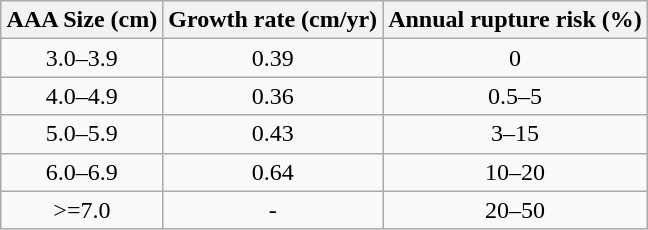<table class="wikitable"  style="float:right; text-align:center; margin-left:15px;">
<tr>
<th>AAA Size (cm)</th>
<th>Growth rate (cm/yr)</th>
<th>Annual rupture risk (%)</th>
</tr>
<tr>
<td>3.0–3.9</td>
<td>0.39</td>
<td>0</td>
</tr>
<tr>
<td>4.0–4.9</td>
<td>0.36</td>
<td>0.5–5</td>
</tr>
<tr>
<td>5.0–5.9</td>
<td>0.43</td>
<td>3–15</td>
</tr>
<tr>
<td>6.0–6.9</td>
<td>0.64</td>
<td>10–20</td>
</tr>
<tr>
<td>>=7.0</td>
<td>-</td>
<td>20–50</td>
</tr>
</table>
